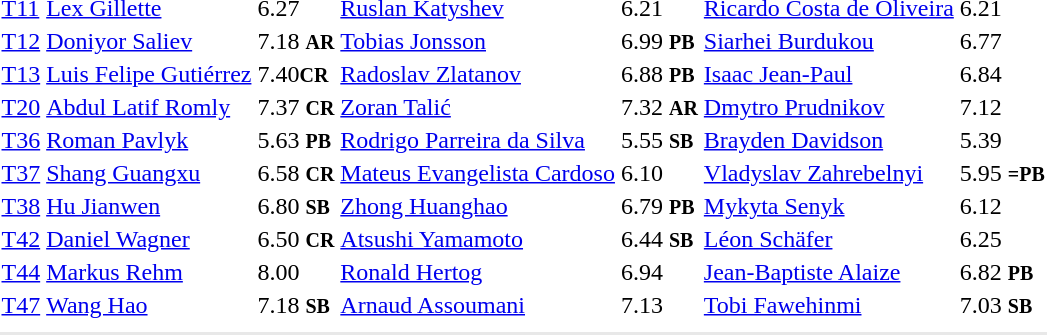<table>
<tr>
<td><a href='#'>T11</a></td>
<td><a href='#'>Lex Gillette</a> <br> </td>
<td>6.27</td>
<td><a href='#'>Ruslan Katyshev</a> <br> </td>
<td>6.21</td>
<td><a href='#'>Ricardo Costa de Oliveira</a> <br> </td>
<td>6.21</td>
</tr>
<tr>
<td><a href='#'>T12</a></td>
<td><a href='#'>Doniyor Saliev</a> <br> </td>
<td>7.18 <small><strong>AR</strong></small></td>
<td><a href='#'>Tobias Jonsson</a> <br> </td>
<td>6.99 <small><strong>PB</strong></small></td>
<td><a href='#'>Siarhei Burdukou</a> <br> </td>
<td>6.77</td>
</tr>
<tr>
<td><a href='#'>T13</a></td>
<td><a href='#'>Luis Felipe Gutiérrez</a> <br> </td>
<td>7.40<small><strong>CR</strong></small></td>
<td><a href='#'>Radoslav Zlatanov</a> <br> </td>
<td>6.88 <small><strong>PB</strong></small></td>
<td><a href='#'>Isaac Jean-Paul</a> <br> </td>
<td>6.84</td>
</tr>
<tr>
<td><a href='#'>T20</a></td>
<td><a href='#'>Abdul Latif Romly</a> <br> </td>
<td>7.37 <small><strong>CR</strong></small></td>
<td><a href='#'>Zoran Talić</a> <br> </td>
<td>7.32 <small><strong>AR</strong></small></td>
<td><a href='#'>Dmytro Prudnikov</a> <br> </td>
<td>7.12</td>
</tr>
<tr>
<td><a href='#'>T36</a></td>
<td><a href='#'>Roman Pavlyk</a> <br> </td>
<td>5.63 <small><strong>PB</strong></small></td>
<td><a href='#'>Rodrigo Parreira da Silva</a> <br> </td>
<td>5.55 <small><strong>SB</strong></small></td>
<td><a href='#'>Brayden Davidson</a> <br> </td>
<td>5.39</td>
</tr>
<tr>
<td><a href='#'>T37</a></td>
<td><a href='#'>Shang Guangxu</a> <br> </td>
<td>6.58 <small><strong>CR</strong></small></td>
<td><a href='#'>Mateus Evangelista Cardoso</a> <br> </td>
<td>6.10</td>
<td><a href='#'>Vladyslav Zahrebelnyi</a> <br> </td>
<td>5.95 <small><strong>=PB</strong></small></td>
</tr>
<tr>
<td><a href='#'>T38</a></td>
<td><a href='#'>Hu Jianwen</a> <br> </td>
<td>6.80 <small><strong>SB</strong></small></td>
<td><a href='#'>Zhong Huanghao</a> <br> </td>
<td>6.79 <small><strong>PB</strong></small></td>
<td><a href='#'>Mykyta Senyk</a> <br> </td>
<td>6.12</td>
</tr>
<tr>
<td><a href='#'>T42</a></td>
<td><a href='#'>Daniel Wagner</a><br></td>
<td>6.50 <small><strong>CR</strong></small></td>
<td><a href='#'>Atsushi Yamamoto</a><br></td>
<td>6.44 <small><strong>SB</strong></small></td>
<td><a href='#'>Léon Schäfer</a><br></td>
<td>6.25</td>
</tr>
<tr>
<td><a href='#'>T44</a></td>
<td><a href='#'>Markus Rehm</a><br></td>
<td>8.00</td>
<td><a href='#'>Ronald Hertog</a><br></td>
<td>6.94</td>
<td><a href='#'>Jean-Baptiste Alaize</a><br></td>
<td>6.82 <small><strong>PB</strong></small></td>
</tr>
<tr>
<td><a href='#'>T47</a></td>
<td><a href='#'>Wang Hao</a><br></td>
<td>7.18 <small><strong>SB</strong></small></td>
<td><a href='#'>Arnaud Assoumani</a><br></td>
<td>7.13</td>
<td><a href='#'>Tobi Fawehinmi</a><br></td>
<td>7.03 <small><strong>SB</strong></small></td>
</tr>
<tr>
<td colspan=7></td>
</tr>
<tr>
</tr>
<tr bgcolor= e8e8e8>
<td colspan=7></td>
</tr>
</table>
